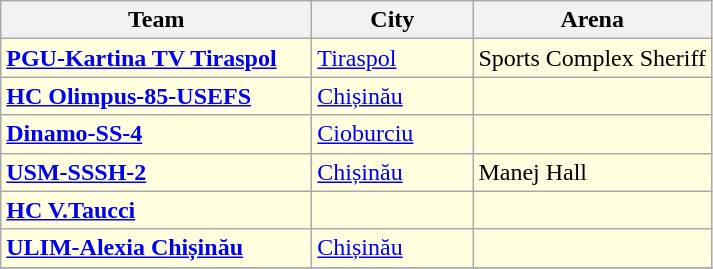<table class="wikitable sortable">
<tr>
<th width=200>Team</th>
<th width=100>City</th>
<th>Arena</th>
</tr>
<tr bgcolor=ffffe0>
<td><strong><a href='#'>PGU-Kartina TV Tiraspol</a></strong></td>
<td><a href='#'>Tiraspol</a></td>
<td>Sports Complex Sheriff</td>
</tr>
<tr bgcolor=ffffe0>
<td><strong><a href='#'>HC Olimpus-85-USEFS</a></strong></td>
<td><a href='#'>Chișinău</a></td>
<td></td>
</tr>
<tr bgcolor=ffffe0>
<td><strong><a href='#'>Dinamo-SS-4</a></strong></td>
<td><a href='#'>Cioburciu</a></td>
<td></td>
</tr>
<tr bgcolor=ffffe0>
<td><strong><a href='#'>USM-SSSH-2</a></strong></td>
<td><a href='#'>Chișinău</a></td>
<td>Manej Hall</td>
</tr>
<tr bgcolor=ffffe0>
<td><strong><a href='#'>HC V.Taucci</a></strong></td>
<td></td>
<td></td>
</tr>
<tr bgcolor=ffffe0>
<td><strong><a href='#'>ULIM-Alexia Chișinău</a></strong></td>
<td><a href='#'>Chișinău</a></td>
<td></td>
</tr>
<tr>
</tr>
</table>
